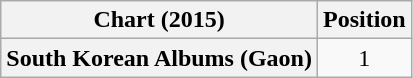<table class="wikitable plainrowheaders" style="text-align:center;">
<tr>
<th>Chart (2015)</th>
<th>Position</th>
</tr>
<tr>
<th scope="row">South Korean Albums (Gaon)</th>
<td align="center">1</td>
</tr>
</table>
